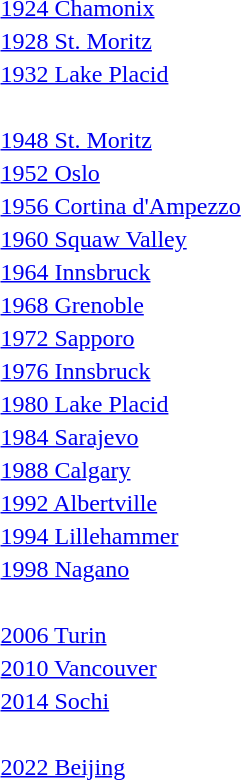<table>
<tr>
<td><a href='#'>1924 Chamonix</a><br></td>
<td></td>
<td></td>
<td></td>
</tr>
<tr>
<td><a href='#'>1928 St. Moritz</a><br></td>
<td></td>
<td></td>
<td></td>
</tr>
<tr>
<td><a href='#'>1932 Lake Placid</a><br></td>
<td></td>
<td></td>
<td></td>
</tr>
<tr valign="top">
<td><br></td>
<td></td>
<td></td>
<td></td>
</tr>
<tr>
<td><a href='#'>1948 St. Moritz</a><br></td>
<td></td>
<td></td>
<td></td>
</tr>
<tr>
<td><a href='#'>1952 Oslo</a><br></td>
<td></td>
<td></td>
<td></td>
</tr>
<tr valign="top">
<td><a href='#'>1956 Cortina d'Ampezzo</a><br></td>
<td></td>
<td></td>
<td></td>
</tr>
<tr>
<td><a href='#'>1960 Squaw Valley</a><br></td>
<td></td>
<td></td>
<td></td>
</tr>
<tr>
<td><a href='#'>1964 Innsbruck</a><br></td>
<td></td>
<td></td>
<td></td>
</tr>
<tr>
<td><a href='#'>1968 Grenoble</a><br></td>
<td></td>
<td></td>
<td></td>
</tr>
<tr>
<td><a href='#'>1972 Sapporo</a><br></td>
<td></td>
<td></td>
<td></td>
</tr>
<tr>
<td><a href='#'>1976 Innsbruck</a><br></td>
<td></td>
<td></td>
<td></td>
</tr>
<tr>
<td><a href='#'>1980 Lake Placid</a><br></td>
<td></td>
<td></td>
<td></td>
</tr>
<tr>
<td><a href='#'>1984 Sarajevo</a><br></td>
<td></td>
<td></td>
<td></td>
</tr>
<tr>
<td><a href='#'>1988 Calgary</a><br></td>
<td></td>
<td></td>
<td></td>
</tr>
<tr>
<td><a href='#'>1992 Albertville</a><br></td>
<td></td>
<td></td>
<td></td>
</tr>
<tr>
<td><a href='#'>1994 Lillehammer</a><br></td>
<td></td>
<td></td>
<td></td>
</tr>
<tr>
<td><a href='#'>1998 Nagano</a><br></td>
<td></td>
<td></td>
<td></td>
</tr>
<tr>
<td><br></td>
<td></td>
<td></td>
<td></td>
</tr>
<tr>
<td><a href='#'>2006 Turin</a><br></td>
<td></td>
<td></td>
<td></td>
</tr>
<tr>
<td><a href='#'>2010 Vancouver</a><br></td>
<td></td>
<td></td>
<td></td>
</tr>
<tr>
<td><a href='#'>2014 Sochi</a><br></td>
<td></td>
<td></td>
<td></td>
</tr>
<tr>
<td><br></td>
<td></td>
<td></td>
<td></td>
</tr>
<tr>
<td><a href='#'>2022 Beijing</a> <br></td>
<td></td>
<td></td>
<td></td>
</tr>
<tr>
</tr>
</table>
